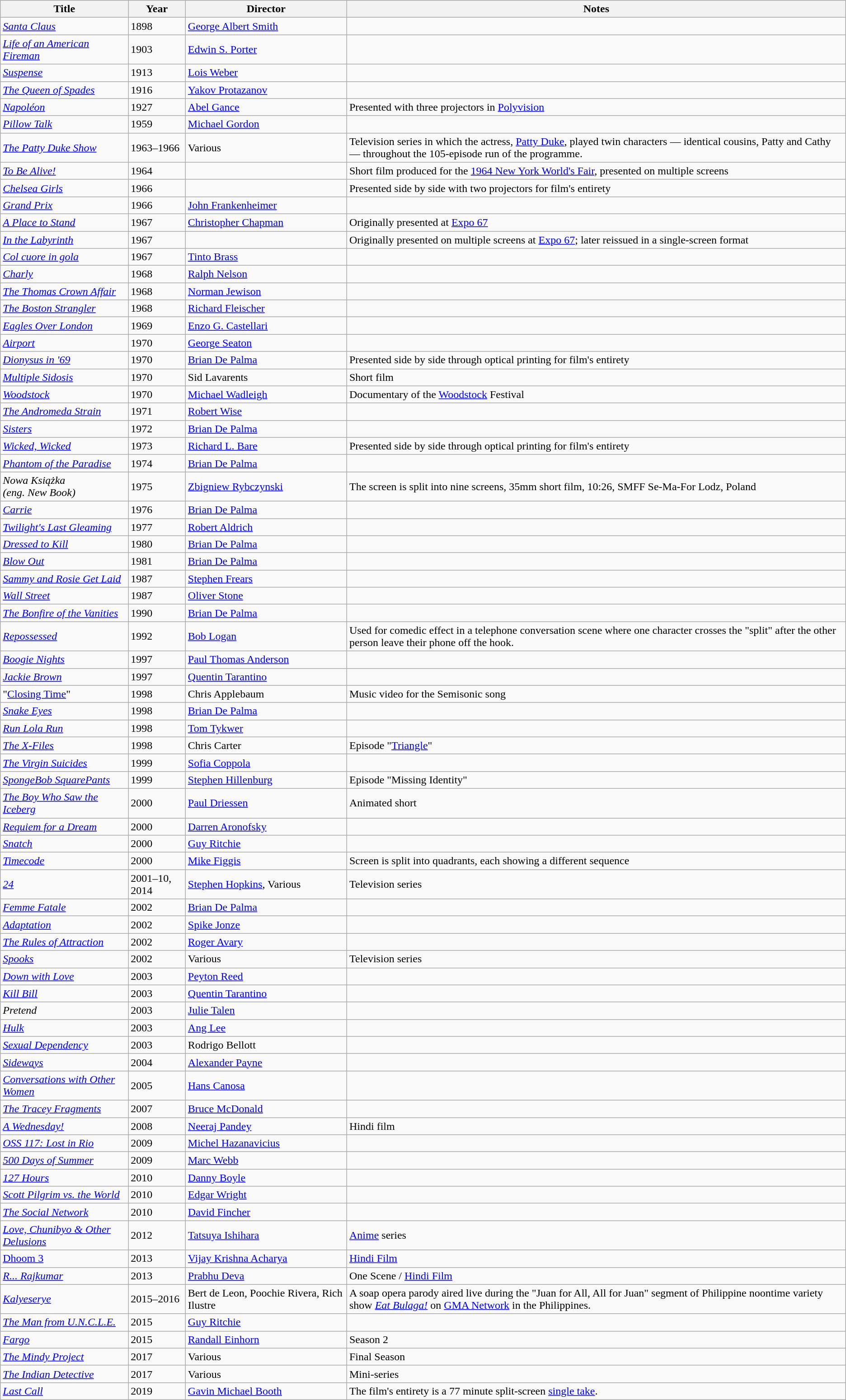<table class="wikitable">
<tr>
<th>Title</th>
<th>Year</th>
<th>Director</th>
<th>Notes</th>
</tr>
<tr>
<td style=white-space:nowrap><em><a href='#'>Santa Claus</a></em></td>
<td>1898</td>
<td><a href='#'>George Albert Smith</a></td>
<td></td>
</tr>
<tr>
<td><em><a href='#'>Life of an American Fireman</a></em></td>
<td>1903</td>
<td><a href='#'>Edwin S. Porter</a></td>
<td></td>
</tr>
<tr>
<td><em><a href='#'>Suspense</a></em></td>
<td>1913</td>
<td><a href='#'>Lois Weber</a></td>
<td></td>
</tr>
<tr>
<td><em><a href='#'>The Queen of Spades</a></em></td>
<td>1916</td>
<td><a href='#'>Yakov Protazanov</a></td>
<td></td>
</tr>
<tr>
<td><em><a href='#'>Napoléon</a></em></td>
<td>1927</td>
<td><a href='#'>Abel Gance</a></td>
<td>Presented with three projectors in <a href='#'>Polyvision</a></td>
</tr>
<tr>
<td><em><a href='#'>Pillow Talk</a></em></td>
<td>1959</td>
<td><a href='#'>Michael Gordon</a></td>
<td></td>
</tr>
<tr>
<td><em><a href='#'>The Patty Duke Show</a></em></td>
<td>1963–1966</td>
<td>Various</td>
<td>Television series in which the actress, <a href='#'>Patty Duke</a>, played twin characters — identical cousins, Patty and Cathy — throughout the 105-episode run of the programme.</td>
</tr>
<tr>
<td><em><a href='#'>To Be Alive!</a></em></td>
<td>1964</td>
<td></td>
<td>Short film produced for the <a href='#'>1964 New York World's Fair</a>, presented on multiple screens</td>
</tr>
<tr>
<td><em><a href='#'>Chelsea Girls</a></em></td>
<td>1966</td>
<td></td>
<td>Presented side by side with two projectors for film's entirety</td>
</tr>
<tr>
<td><em><a href='#'>Grand Prix</a></em></td>
<td>1966</td>
<td><a href='#'>John Frankenheimer</a></td>
<td></td>
</tr>
<tr>
<td><em><a href='#'>A Place to Stand</a></em></td>
<td>1967</td>
<td><a href='#'>Christopher Chapman</a></td>
<td>Originally presented at <a href='#'>Expo 67</a></td>
</tr>
<tr>
<td><em><a href='#'>In the Labyrinth</a></em></td>
<td>1967</td>
<td></td>
<td>Originally presented on multiple screens at <a href='#'>Expo 67</a>; later reissued in a single-screen format</td>
</tr>
<tr>
<td><em><a href='#'>Col cuore in gola</a></em></td>
<td>1967</td>
<td><a href='#'>Tinto Brass</a></td>
<td></td>
</tr>
<tr>
<td><em><a href='#'>Charly</a></em></td>
<td>1968</td>
<td><a href='#'>Ralph Nelson</a></td>
<td></td>
</tr>
<tr>
<td><em><a href='#'>The Thomas Crown Affair</a></em></td>
<td>1968</td>
<td><a href='#'>Norman Jewison</a></td>
<td></td>
</tr>
<tr>
<td><em><a href='#'>The Boston Strangler</a></em></td>
<td>1968</td>
<td><a href='#'>Richard Fleischer</a></td>
<td></td>
</tr>
<tr>
<td><em><a href='#'>Eagles Over London</a></em></td>
<td>1969</td>
<td><a href='#'>Enzo G. Castellari</a></td>
<td></td>
</tr>
<tr>
<td><em><a href='#'>Airport</a></em></td>
<td>1970</td>
<td><a href='#'>George Seaton</a></td>
<td></td>
</tr>
<tr>
<td><em><a href='#'>Dionysus in '69</a></em></td>
<td>1970</td>
<td><a href='#'>Brian De Palma</a></td>
<td>Presented side by side through optical printing for film's entirety</td>
</tr>
<tr>
<td><em><a href='#'>Multiple Sidosis</a></em></td>
<td>1970</td>
<td>Sid Lavarents</td>
<td>Short film</td>
</tr>
<tr>
<td><em><a href='#'>Woodstock</a></em></td>
<td>1970</td>
<td><a href='#'>Michael Wadleigh</a></td>
<td>Documentary of the <a href='#'>Woodstock</a> Festival</td>
</tr>
<tr>
<td><em><a href='#'>The Andromeda Strain</a></em></td>
<td>1971</td>
<td><a href='#'>Robert Wise</a></td>
<td></td>
</tr>
<tr>
<td><em><a href='#'>Sisters</a></em></td>
<td>1972</td>
<td><a href='#'>Brian De Palma</a></td>
<td></td>
</tr>
<tr>
<td><em><a href='#'>Wicked, Wicked</a></em></td>
<td>1973</td>
<td><a href='#'>Richard L. Bare</a></td>
<td>Presented side by side through optical printing for film's entirety</td>
</tr>
<tr>
<td><em><a href='#'>Phantom of the Paradise</a></em></td>
<td>1974</td>
<td><a href='#'>Brian De Palma</a></td>
<td></td>
</tr>
<tr>
<td><em>Nowa Książka</em><br><em>(eng. New Book)</em></td>
<td>1975</td>
<td><a href='#'>Zbigniew Rybczynski</a></td>
<td>The screen is split into nine screens, 35mm short film, 10:26, SMFF Se-Ma-For Lodz, Poland</td>
</tr>
<tr>
<td><em><a href='#'>Carrie</a></em></td>
<td>1976</td>
<td><a href='#'>Brian De Palma</a></td>
<td></td>
</tr>
<tr>
<td><em><a href='#'>Twilight's Last Gleaming</a></em></td>
<td>1977</td>
<td><a href='#'>Robert Aldrich</a></td>
<td></td>
</tr>
<tr>
<td><em><a href='#'>Dressed to Kill</a></em></td>
<td>1980</td>
<td><a href='#'>Brian De Palma</a></td>
<td></td>
</tr>
<tr>
<td><em><a href='#'>Blow Out</a></em></td>
<td>1981</td>
<td><a href='#'>Brian De Palma</a></td>
<td></td>
</tr>
<tr>
<td><em><a href='#'>Sammy and Rosie Get Laid</a></em></td>
<td>1987</td>
<td><a href='#'>Stephen Frears</a></td>
<td></td>
</tr>
<tr>
<td><em><a href='#'>Wall Street</a></em></td>
<td>1987</td>
<td><a href='#'>Oliver Stone</a></td>
<td></td>
</tr>
<tr>
<td><em><a href='#'>The Bonfire of the Vanities</a></em></td>
<td>1990</td>
<td><a href='#'>Brian De Palma</a></td>
<td></td>
</tr>
<tr>
<td><em><a href='#'>Repossessed</a></em></td>
<td>1992</td>
<td><a href='#'>Bob Logan</a></td>
<td>Used for comedic effect in a telephone conversation scene where one character crosses the "split" after the other person leave their phone off the hook.</td>
</tr>
<tr>
<td><em><a href='#'>Boogie Nights</a></em></td>
<td>1997</td>
<td style=white-space:nowrap><a href='#'>Paul Thomas Anderson</a></td>
<td></td>
</tr>
<tr>
<td><em><a href='#'>Jackie Brown</a></em></td>
<td>1997</td>
<td><a href='#'>Quentin Tarantino</a></td>
<td></td>
</tr>
<tr>
<td>"<a href='#'>Closing Time</a>"</td>
<td>1998</td>
<td>Chris Applebaum</td>
<td>Music video for the Semisonic song</td>
</tr>
<tr>
<td><em><a href='#'>Snake Eyes</a></em></td>
<td>1998</td>
<td><a href='#'>Brian De Palma</a></td>
<td></td>
</tr>
<tr>
<td><em><a href='#'>Run Lola Run</a></em></td>
<td>1998</td>
<td><a href='#'>Tom Tykwer</a></td>
<td></td>
</tr>
<tr>
<td><em><a href='#'>The X-Files</a></em></td>
<td>1998</td>
<td>Chris Carter</td>
<td>Episode "<a href='#'>Triangle</a>"</td>
</tr>
<tr>
<td><em><a href='#'>The Virgin Suicides</a></em></td>
<td>1999</td>
<td><a href='#'>Sofia Coppola</a></td>
</tr>
<tr>
<td><em><a href='#'>SpongeBob SquarePants</a></em></td>
<td>1999</td>
<td><a href='#'>Stephen Hillenburg</a></td>
<td>Episode "Missing Identity"</td>
</tr>
<tr>
<td><em><a href='#'>The Boy Who Saw the Iceberg</a></em></td>
<td>2000</td>
<td><a href='#'>Paul Driessen</a></td>
<td>Animated short</td>
</tr>
<tr>
<td><em><a href='#'>Requiem for a Dream</a></em></td>
<td>2000</td>
<td><a href='#'>Darren Aronofsky</a></td>
<td></td>
</tr>
<tr>
<td><em><a href='#'>Snatch</a></em></td>
<td>2000</td>
<td><a href='#'>Guy Ritchie</a></td>
<td></td>
</tr>
<tr>
<td><em><a href='#'>Timecode</a></em></td>
<td>2000</td>
<td><a href='#'>Mike Figgis</a></td>
<td>Screen is split into quadrants, each showing a different sequence</td>
</tr>
<tr>
<td><em><a href='#'>24</a></em></td>
<td>2001–10, 2014</td>
<td><a href='#'>Stephen Hopkins</a>, Various</td>
<td>Television series</td>
</tr>
<tr>
<td><em><a href='#'>Femme Fatale</a></em></td>
<td>2002</td>
<td><a href='#'>Brian De Palma</a></td>
<td></td>
</tr>
<tr>
<td><em><a href='#'>Adaptation</a></em></td>
<td>2002</td>
<td><a href='#'>Spike Jonze</a></td>
<td></td>
</tr>
<tr>
<td><em><a href='#'>The Rules of Attraction</a></em></td>
<td>2002</td>
<td><a href='#'>Roger Avary</a></td>
<td></td>
</tr>
<tr>
<td><em><a href='#'>Spooks</a></em></td>
<td>2002</td>
<td>Various</td>
<td>Television series</td>
</tr>
<tr>
<td><em><a href='#'>Down with Love</a></em></td>
<td>2003</td>
<td><a href='#'>Peyton Reed</a></td>
<td></td>
</tr>
<tr>
<td><em><a href='#'>Kill Bill</a></em></td>
<td>2003</td>
<td><a href='#'>Quentin Tarantino</a></td>
<td></td>
</tr>
<tr>
<td><em>Pretend</em></td>
<td>2003</td>
<td><a href='#'>Julie Talen</a></td>
<td></td>
</tr>
<tr>
<td><em><a href='#'>Hulk</a></em></td>
<td>2003</td>
<td><a href='#'>Ang Lee</a></td>
<td></td>
</tr>
<tr>
<td><em><a href='#'>Sexual Dependency</a></em></td>
<td>2003</td>
<td>Rodrigo Bellott</td>
<td></td>
</tr>
<tr>
<td><em><a href='#'>Sideways</a></em></td>
<td>2004</td>
<td><a href='#'>Alexander Payne</a></td>
<td></td>
</tr>
<tr>
<td><em><a href='#'>Conversations with Other Women</a></em></td>
<td>2005</td>
<td><a href='#'>Hans Canosa</a></td>
<td></td>
</tr>
<tr>
<td><em><a href='#'>The Tracey Fragments</a></em></td>
<td>2007</td>
<td><a href='#'>Bruce McDonald</a></td>
<td></td>
</tr>
<tr>
<td><em><a href='#'>A Wednesday!</a></em></td>
<td>2008</td>
<td><a href='#'>Neeraj Pandey</a></td>
<td>Hindi film</td>
</tr>
<tr>
<td><em><a href='#'>OSS 117: Lost in Rio</a></em></td>
<td>2009</td>
<td><a href='#'>Michel Hazanavicius</a></td>
<td></td>
</tr>
<tr>
<td><em><a href='#'>500 Days of Summer</a></em></td>
<td>2009</td>
<td><a href='#'>Marc Webb</a></td>
<td></td>
</tr>
<tr>
<td><em><a href='#'>127 Hours</a></em></td>
<td>2010</td>
<td><a href='#'>Danny Boyle</a></td>
<td></td>
</tr>
<tr>
<td><em><a href='#'>Scott Pilgrim vs. the World</a></em></td>
<td>2010</td>
<td><a href='#'>Edgar Wright</a></td>
<td></td>
</tr>
<tr>
<td><em><a href='#'>The Social Network</a></em></td>
<td>2010</td>
<td><a href='#'>David Fincher</a></td>
<td></td>
</tr>
<tr>
<td><em><a href='#'>Love, Chunibyo & Other Delusions</a></em></td>
<td>2012</td>
<td><a href='#'>Tatsuya Ishihara</a></td>
<td><a href='#'>Anime</a> series</td>
</tr>
<tr>
<td><a href='#'>Dhoom 3</a></td>
<td>2013</td>
<td><a href='#'>Vijay Krishna Acharya</a></td>
<td><a href='#'>Hindi Film</a></td>
</tr>
<tr>
<td><em><a href='#'>R... Rajkumar</a></em></td>
<td>2013</td>
<td><a href='#'>Prabhu Deva</a></td>
<td>One Scene / <a href='#'>Hindi Film</a></td>
</tr>
<tr>
<td><em><a href='#'>Kalyeserye</a></em></td>
<td>2015–2016</td>
<td>Bert de Leon, Poochie Rivera, Rich Ilustre</td>
<td>A soap opera parody aired live during the "Juan for All, All for Juan" segment of Philippine noontime variety show <em><a href='#'>Eat Bulaga!</a></em> on <a href='#'>GMA Network</a> in the Philippines.</td>
</tr>
<tr>
<td><em><a href='#'>The Man from U.N.C.L.E.</a></em></td>
<td>2015</td>
<td><a href='#'>Guy Ritchie</a></td>
<td></td>
</tr>
<tr>
<td><em><a href='#'>Fargo</a></em></td>
<td>2015</td>
<td><a href='#'>Randall Einhorn</a></td>
<td>Season 2</td>
</tr>
<tr>
<td><em><a href='#'>The Mindy Project</a></em></td>
<td>2017</td>
<td>Various</td>
<td>Final Season</td>
</tr>
<tr>
<td><em><a href='#'>The Indian Detective</a></em></td>
<td>2017</td>
<td>Various</td>
<td>Mini-series</td>
</tr>
<tr>
<td><a href='#'><em>Last Call</em></a></td>
<td>2019</td>
<td><a href='#'>Gavin Michael Booth</a></td>
<td>The film's entirety is a 77 minute split-screen <a href='#'>single take</a>.</td>
</tr>
</table>
